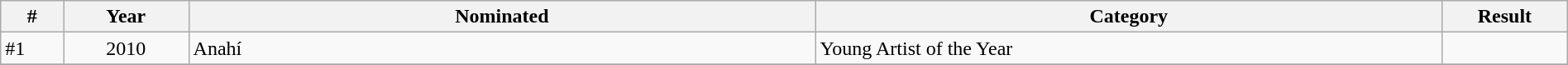<table class="wikitable" width=100%>
<tr>
<th width="2.5%">#</th>
<th width="5%">Year</th>
<th width="25%">Nominated</th>
<th width="25%">Category</th>
<th width="5%">Result</th>
</tr>
<tr>
<td>#1</td>
<td rowspan="1" style="text-align:center;">2010</td>
<td>Anahí</td>
<td>Young Artist of the Year</td>
<td></td>
</tr>
<tr>
</tr>
</table>
